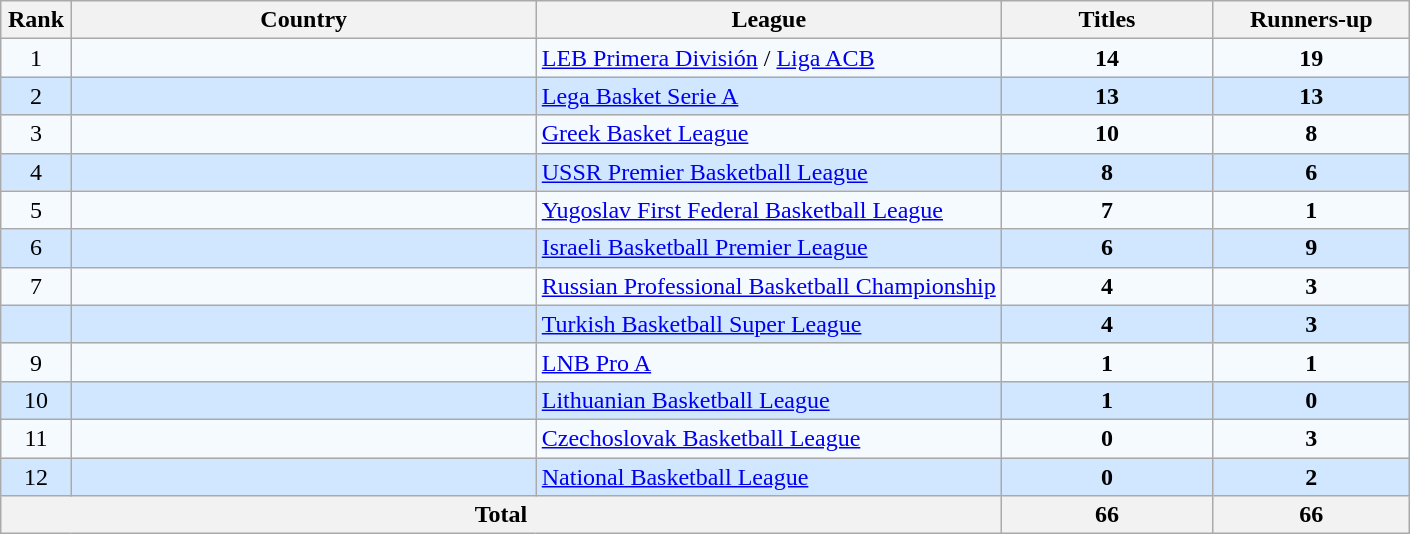<table class="wikitable">
<tr>
<th width=5%>Rank</th>
<th width=33%>Country</th>
<th width=33%>League</th>
<th width=15%>Titles</th>
<th width=15%>Runners-up</th>
</tr>
<tr bgcolor=#F5FAFF>
<td align=center>1</td>
<td></td>
<td><a href='#'>LEB Primera División</a> / <a href='#'>Liga ACB</a></td>
<td align=center><strong>14</strong></td>
<td align=center><strong>19</strong></td>
</tr>
<tr bgcolor=#D0E7FF>
<td align=center>2</td>
<td></td>
<td><a href='#'>Lega Basket Serie A</a></td>
<td align=center><strong>13</strong></td>
<td align=center><strong>13</strong></td>
</tr>
<tr bgcolor=#F5FAFF>
<td align=center>3</td>
<td></td>
<td><a href='#'>Greek Basket League</a></td>
<td align=center><strong>10</strong></td>
<td align=center><strong>8</strong></td>
</tr>
<tr bgcolor=#D0E7FF>
<td align=center>4</td>
<td></td>
<td><a href='#'>USSR Premier Basketball League</a></td>
<td align=center><strong>8</strong></td>
<td align=center><strong>6</strong></td>
</tr>
<tr bgcolor=#F5FAFF>
<td align=center>5</td>
<td></td>
<td><a href='#'>Yugoslav First Federal Basketball League</a></td>
<td align=center><strong>7</strong></td>
<td align=center><strong>1</strong></td>
</tr>
<tr bgcolor=#D0E7FF>
<td align=center>6</td>
<td></td>
<td><a href='#'>Israeli Basketball Premier League</a></td>
<td align=center><strong>6</strong></td>
<td align=center><strong>9</strong></td>
</tr>
<tr bgcolor=#F5FAFF>
<td align=center>7</td>
<td></td>
<td><a href='#'>Russian Professional Basketball Championship</a></td>
<td align=center><strong>4</strong></td>
<td align=center><strong>3</strong></td>
</tr>
<tr bgcolor=#D0E7FF>
<td align=center></td>
<td></td>
<td><a href='#'>Turkish Basketball Super League</a></td>
<td align=center><strong>4</strong></td>
<td align=center><strong>3</strong></td>
</tr>
<tr bgcolor=#F5FAFF>
<td align=center>9</td>
<td></td>
<td><a href='#'>LNB Pro A</a></td>
<td align=center><strong>1</strong></td>
<td align=center><strong>1</strong></td>
</tr>
<tr bgcolor=#D0E7FF>
<td align=center>10</td>
<td></td>
<td><a href='#'>Lithuanian Basketball League</a></td>
<td align=center><strong>1</strong></td>
<td align=center><strong>0</strong></td>
</tr>
<tr bgcolor=#F5FAFF>
<td align=center>11</td>
<td></td>
<td><a href='#'>Czechoslovak Basketball League</a></td>
<td align=center><strong>0</strong></td>
<td align=center><strong>3</strong></td>
</tr>
<tr bgcolor=#D0E7FF>
<td align=center>12</td>
<td></td>
<td><a href='#'>National Basketball League</a></td>
<td align=center><strong>0</strong></td>
<td align=center><strong>2</strong></td>
</tr>
<tr>
<th colspan=3>Total</th>
<th>66</th>
<th>66</th>
</tr>
</table>
